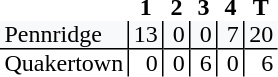<table style="border-collapse: collapse;">
<tr>
<th style="text-align: left;"></th>
<th style="text-align: center; padding: 0px 3px 0px 3px; width:12px;">1</th>
<th style="text-align: center; padding: 0px 3px 0px 3px; width:12px;">2</th>
<th style="text-align: center; padding: 0px 3px 0px 3px; width:12px;">3</th>
<th style="text-align: center; padding: 0px 3px 0px 3px; width:12px;">4</th>
<th style="text-align: center; padding: 0px 3px 0px 3px; width:12px;">T</th>
</tr>
<tr>
<td style="background: #f8f9fa; text-align: left; border-bottom: 1px solid black; padding: 0px 3px 0px 3px;">Pennridge</td>
<td style="background: #f8f9fa; border-left: 1px solid black; border-bottom: 1px solid black; text-align: right; padding: 0px 3px 0px 3px;">13</td>
<td style="background: #f8f9fa; border-left: 1px solid black; border-bottom: 1px solid black; text-align: right; padding: 0px 3px 0px 3px;">0</td>
<td style="background: #f8f9fa; border-left: 1px solid black; border-bottom: 1px solid black; text-align: right; padding: 0px 3px 0px 3px;">0</td>
<td style="background: #f8f9fa; border-left: 1px solid black; border-bottom: 1px solid black; text-align: right; padding: 0px 3px 0px 3px;">7</td>
<td style="background: #f8f9fa; border-left: 1px solid black; border-bottom: 1px solid black; text-align: right; padding: 0px 3px 0px 3px;">20</td>
</tr>
<tr>
<td style="text-align: left; padding: 0px 3px 0px 3px;">Quakertown</td>
<td style="border-left: 1px solid black; text-align: right; padding: 0px 3px 0px 3px;">0</td>
<td style="border-left: 1px solid black; text-align: right; padding: 0px 3px 0px 3px;">0</td>
<td style="border-left: 1px solid black; text-align: right; padding: 0px 3px 0px 3px;">6</td>
<td style="border-left: 1px solid black; text-align: right; padding: 0px 3px 0px 3px;">0</td>
<td style="border-left: 1px solid black; text-align: right; padding: 0px 3px 0px 3px;">6</td>
</tr>
</table>
